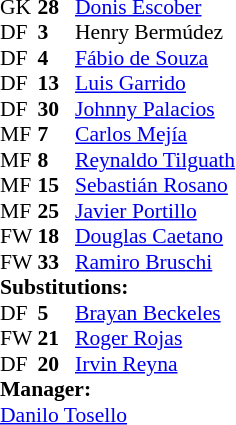<table style = "font-size: 90%" cellspacing = "0" cellpadding = "0">
<tr>
<td colspan = 4></td>
</tr>
<tr>
<th style="width:25px;"></th>
<th style="width:25px;"></th>
</tr>
<tr>
<td>GK</td>
<td><strong>28</strong></td>
<td> <a href='#'>Donis Escober</a></td>
</tr>
<tr>
<td>DF</td>
<td><strong>3</strong></td>
<td> Henry Bermúdez</td>
</tr>
<tr>
<td>DF</td>
<td><strong>4</strong></td>
<td> <a href='#'>Fábio de Souza</a></td>
<td></td>
<td></td>
</tr>
<tr>
<td>DF</td>
<td><strong>13</strong></td>
<td> <a href='#'>Luis Garrido</a></td>
</tr>
<tr>
<td>DF</td>
<td><strong>30</strong></td>
<td> <a href='#'>Johnny Palacios</a></td>
</tr>
<tr>
<td>MF</td>
<td><strong>7</strong></td>
<td> <a href='#'>Carlos Mejía</a></td>
<td></td>
<td></td>
<td></td>
<td></td>
</tr>
<tr>
<td>MF</td>
<td><strong>8</strong></td>
<td> <a href='#'>Reynaldo Tilguath</a></td>
<td></td>
<td></td>
</tr>
<tr>
<td>MF</td>
<td><strong>15</strong></td>
<td> <a href='#'>Sebastián Rosano</a></td>
</tr>
<tr>
<td>MF</td>
<td><strong>25</strong></td>
<td> <a href='#'>Javier Portillo</a></td>
</tr>
<tr>
<td>FW</td>
<td><strong>18</strong></td>
<td> <a href='#'>Douglas Caetano</a></td>
<td></td>
<td></td>
</tr>
<tr>
<td>FW</td>
<td><strong>33</strong></td>
<td> <a href='#'>Ramiro Bruschi</a></td>
<td></td>
<td></td>
<td></td>
<td></td>
</tr>
<tr>
<td colspan = 3><strong>Substitutions:</strong></td>
</tr>
<tr>
<td>DF</td>
<td><strong>5</strong></td>
<td> <a href='#'>Brayan Beckeles</a></td>
<td></td>
<td></td>
</tr>
<tr>
<td>FW</td>
<td><strong>21</strong></td>
<td> <a href='#'>Roger Rojas</a></td>
<td></td>
<td></td>
</tr>
<tr>
<td>DF</td>
<td><strong>20</strong></td>
<td> <a href='#'>Irvin Reyna</a></td>
<td></td>
<td></td>
</tr>
<tr>
<td colspan = 3><strong>Manager:</strong></td>
</tr>
<tr>
<td colspan = 3> <a href='#'>Danilo Tosello</a></td>
</tr>
</table>
